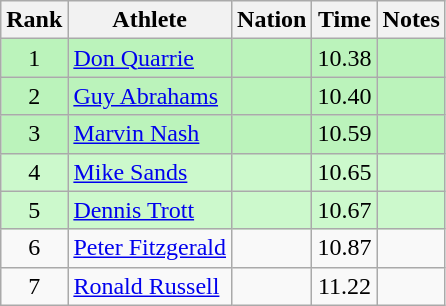<table class="wikitable sortable" style="text-align:center">
<tr>
<th>Rank</th>
<th>Athlete</th>
<th>Nation</th>
<th>Time</th>
<th>Notes</th>
</tr>
<tr style="background:#bbf3bb;">
<td>1</td>
<td align=left><a href='#'>Don Quarrie</a></td>
<td align=left></td>
<td>10.38</td>
<td></td>
</tr>
<tr style="background:#bbf3bb;">
<td>2</td>
<td align=left><a href='#'>Guy Abrahams</a></td>
<td align=left></td>
<td>10.40</td>
<td></td>
</tr>
<tr style="background:#bbf3bb;">
<td>3</td>
<td align=left><a href='#'>Marvin Nash</a></td>
<td align=left></td>
<td>10.59</td>
<td></td>
</tr>
<tr style="background:#ccf9cc;">
<td>4</td>
<td align=left><a href='#'>Mike Sands</a></td>
<td align=left></td>
<td>10.65</td>
<td></td>
</tr>
<tr style="background:#ccf9cc;">
<td>5</td>
<td align=left><a href='#'>Dennis Trott</a></td>
<td align=left></td>
<td>10.67</td>
<td></td>
</tr>
<tr>
<td>6</td>
<td align=left><a href='#'>Peter Fitzgerald</a></td>
<td align=left></td>
<td>10.87</td>
<td></td>
</tr>
<tr>
<td>7</td>
<td align=left><a href='#'>Ronald Russell</a></td>
<td align=left></td>
<td>11.22</td>
<td></td>
</tr>
</table>
